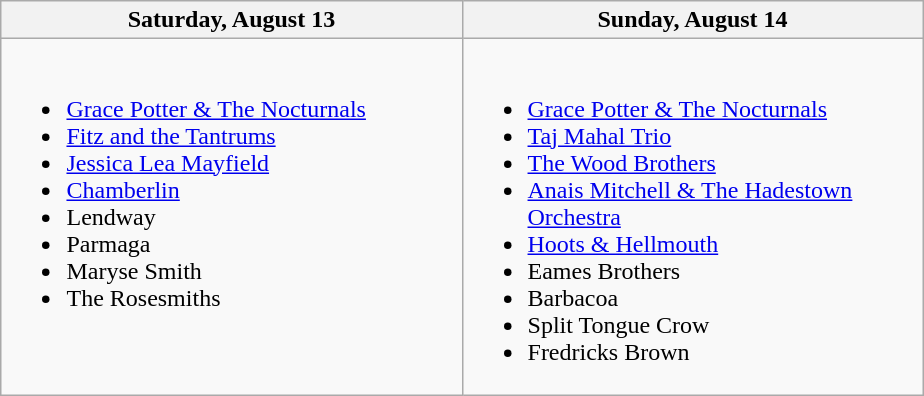<table class="wikitable" style="margin-left: auto; margin-right: auto; border: none;">
<tr>
<th style="width: 300px;">Saturday, August 13</th>
<th style="width: 300px;">Sunday, August 14</th>
</tr>
<tr valign="top">
<td><br><ul><li><a href='#'>Grace Potter & The Nocturnals</a></li><li><a href='#'>Fitz and the Tantrums</a></li><li><a href='#'>Jessica Lea Mayfield</a></li><li><a href='#'>Chamberlin</a></li><li>Lendway</li><li>Parmaga</li><li>Maryse Smith</li><li>The Rosesmiths</li></ul></td>
<td><br><ul><li><a href='#'>Grace Potter & The Nocturnals</a></li><li><a href='#'>Taj Mahal Trio</a></li><li><a href='#'>The Wood Brothers</a></li><li><a href='#'>Anais Mitchell & The Hadestown Orchestra</a></li><li><a href='#'>Hoots & Hellmouth</a></li><li>Eames Brothers</li><li>Barbacoa</li><li>Split Tongue Crow</li><li>Fredricks Brown</li></ul></td>
</tr>
</table>
